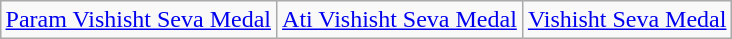<table class="wikitable" style="margin:1em auto; text-align:center;">
<tr>
<td style="text-align:center;"><a href='#'>Param Vishisht Seva Medal</a></td>
<td style="text-align:center;"><a href='#'>Ati Vishisht Seva Medal</a></td>
<td style="text-align:center;"><a href='#'>Vishisht Seva Medal</a></td>
</tr>
</table>
